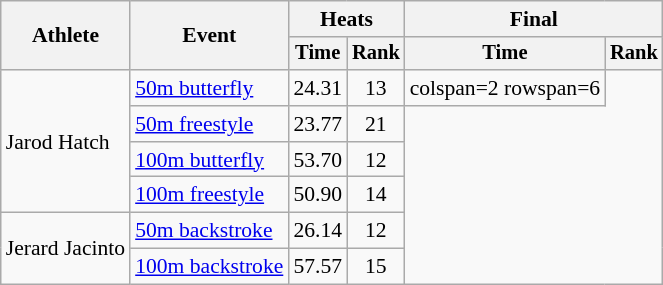<table class="wikitable" style="font-size:90%">
<tr>
<th rowspan=2>Athlete</th>
<th rowspan=2>Event</th>
<th colspan=2>Heats</th>
<th colspan=2>Final</th>
</tr>
<tr style="font-size:95%">
<th>Time</th>
<th>Rank</th>
<th>Time</th>
<th>Rank</th>
</tr>
<tr align=center>
<td rowspan=4 align=left>Jarod Hatch</td>
<td align=left><a href='#'>50m butterfly</a></td>
<td>24.31</td>
<td>13</td>
<td>colspan=2 rowspan=6 </td>
</tr>
<tr align=center>
<td align=left><a href='#'>50m freestyle</a></td>
<td>23.77</td>
<td>21</td>
</tr>
<tr align=center>
<td align=left><a href='#'>100m butterfly</a></td>
<td>53.70</td>
<td>12</td>
</tr>
<tr align=center>
<td align=left><a href='#'>100m freestyle</a></td>
<td>50.90</td>
<td>14</td>
</tr>
<tr align=center>
<td rowspan=2 align=left>Jerard Jacinto</td>
<td align=left><a href='#'>50m backstroke</a></td>
<td>26.14</td>
<td>12</td>
</tr>
<tr align=center>
<td align=left><a href='#'>100m backstroke</a></td>
<td>57.57</td>
<td>15</td>
</tr>
</table>
